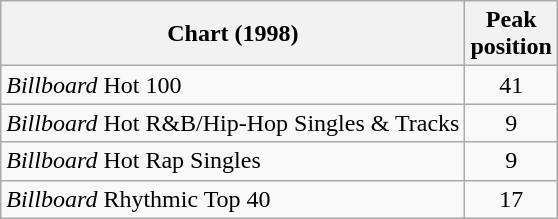<table class="wikitable">
<tr>
<th>Chart (1998)</th>
<th>Peak<br>position</th>
</tr>
<tr>
<td><em>Billboard</em> Hot 100</td>
<td align="center">41</td>
</tr>
<tr>
<td><em>Billboard</em> Hot R&B/Hip-Hop Singles & Tracks</td>
<td align="center">9</td>
</tr>
<tr>
<td><em>Billboard</em> Hot Rap Singles</td>
<td align="center">9</td>
</tr>
<tr>
<td><em>Billboard</em> Rhythmic Top 40</td>
<td align="center">17</td>
</tr>
</table>
